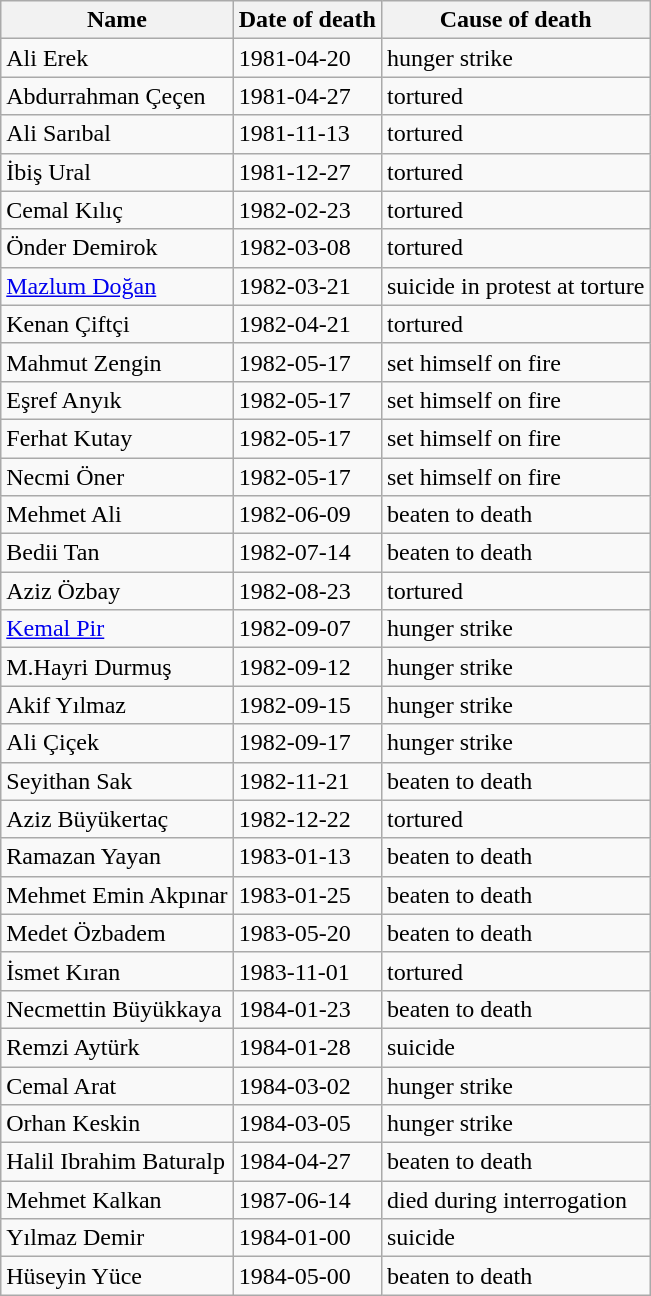<table class="wikitable sortable">
<tr>
<th>Name</th>
<th>Date of death</th>
<th>Cause of death</th>
</tr>
<tr>
<td>Ali Erek</td>
<td>1981-04-20</td>
<td>hunger strike</td>
</tr>
<tr>
<td>Abdurrahman Çeçen</td>
<td>1981-04-27</td>
<td>tortured</td>
</tr>
<tr>
<td>Ali Sarıbal</td>
<td>1981-11-13</td>
<td>tortured</td>
</tr>
<tr>
<td>İbiş Ural</td>
<td>1981-12-27</td>
<td>tortured</td>
</tr>
<tr>
<td>Cemal Kılıç</td>
<td>1982-02-23</td>
<td>tortured</td>
</tr>
<tr>
<td>Önder Demirok</td>
<td>1982-03-08</td>
<td>tortured</td>
</tr>
<tr>
<td><a href='#'>Mazlum Doğan</a></td>
<td>1982-03-21</td>
<td>suicide in protest at torture</td>
</tr>
<tr>
<td>Kenan Çiftçi</td>
<td>1982-04-21</td>
<td>tortured</td>
</tr>
<tr>
<td>Mahmut Zengin</td>
<td>1982-05-17</td>
<td>set himself on fire</td>
</tr>
<tr>
<td>Eşref Anyık</td>
<td>1982-05-17</td>
<td>set himself on fire</td>
</tr>
<tr>
<td>Ferhat Kutay</td>
<td>1982-05-17</td>
<td>set himself on fire</td>
</tr>
<tr>
<td>Necmi Öner</td>
<td>1982-05-17</td>
<td>set himself on fire</td>
</tr>
<tr>
<td>Mehmet Ali</td>
<td>1982-06-09</td>
<td>beaten to death</td>
</tr>
<tr>
<td>Bedii Tan</td>
<td>1982-07-14</td>
<td>beaten to death</td>
</tr>
<tr>
<td>Aziz Özbay</td>
<td>1982-08-23</td>
<td>tortured</td>
</tr>
<tr>
<td><a href='#'>Kemal Pir</a></td>
<td>1982-09-07</td>
<td>hunger strike</td>
</tr>
<tr>
<td>M.Hayri Durmuş</td>
<td>1982-09-12</td>
<td>hunger strike</td>
</tr>
<tr>
<td>Akif Yılmaz</td>
<td>1982-09-15</td>
<td>hunger strike</td>
</tr>
<tr>
<td>Ali Çiçek</td>
<td>1982-09-17</td>
<td>hunger strike</td>
</tr>
<tr>
<td>Seyithan Sak</td>
<td>1982-11-21</td>
<td>beaten to death</td>
</tr>
<tr>
<td>Aziz Büyükertaç</td>
<td>1982-12-22</td>
<td>tortured</td>
</tr>
<tr>
<td>Ramazan Yayan</td>
<td>1983-01-13</td>
<td>beaten to death</td>
</tr>
<tr>
<td>Mehmet Emin Akpınar</td>
<td>1983-01-25</td>
<td>beaten to death</td>
</tr>
<tr>
<td>Medet Özbadem</td>
<td>1983-05-20</td>
<td>beaten to death</td>
</tr>
<tr>
<td>İsmet Kıran</td>
<td>1983-11-01</td>
<td>tortured</td>
</tr>
<tr>
<td>Necmettin Büyükkaya</td>
<td>1984-01-23</td>
<td>beaten to death</td>
</tr>
<tr>
<td>Remzi Aytürk</td>
<td>1984-01-28</td>
<td>suicide</td>
</tr>
<tr>
<td>Cemal Arat</td>
<td>1984-03-02</td>
<td>hunger strike</td>
</tr>
<tr>
<td>Orhan Keskin</td>
<td>1984-03-05</td>
<td>hunger strike</td>
</tr>
<tr>
<td>Halil Ibrahim Baturalp</td>
<td>1984-04-27</td>
<td>beaten to death</td>
</tr>
<tr>
<td>Mehmet Kalkan</td>
<td>1987-06-14</td>
<td>died during interrogation</td>
</tr>
<tr>
<td>Yılmaz Demir</td>
<td>1984-01-00</td>
<td>suicide</td>
</tr>
<tr>
<td>Hüseyin Yüce</td>
<td>1984-05-00</td>
<td>beaten to death</td>
</tr>
</table>
